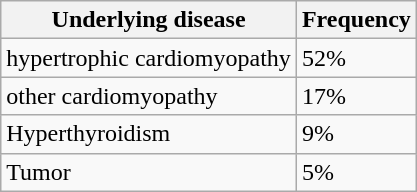<table class="wikitable">
<tr>
<th>Underlying disease</th>
<th>Frequency</th>
</tr>
<tr>
<td>hypertrophic cardiomyopathy</td>
<td>52%</td>
</tr>
<tr>
<td>other cardiomyopathy</td>
<td>17%</td>
</tr>
<tr>
<td>Hyperthyroidism</td>
<td>9%</td>
</tr>
<tr>
<td>Tumor</td>
<td>5%</td>
</tr>
</table>
